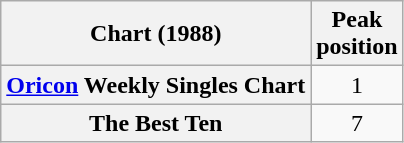<table class="wikitable plainrowheaders" style="text-align:center;">
<tr>
<th>Chart (1988)</th>
<th>Peak<br>position</th>
</tr>
<tr>
<th scope="row"><a href='#'>Oricon</a> Weekly Singles Chart</th>
<td>1</td>
</tr>
<tr>
<th scope="row">The Best Ten</th>
<td>7</td>
</tr>
</table>
